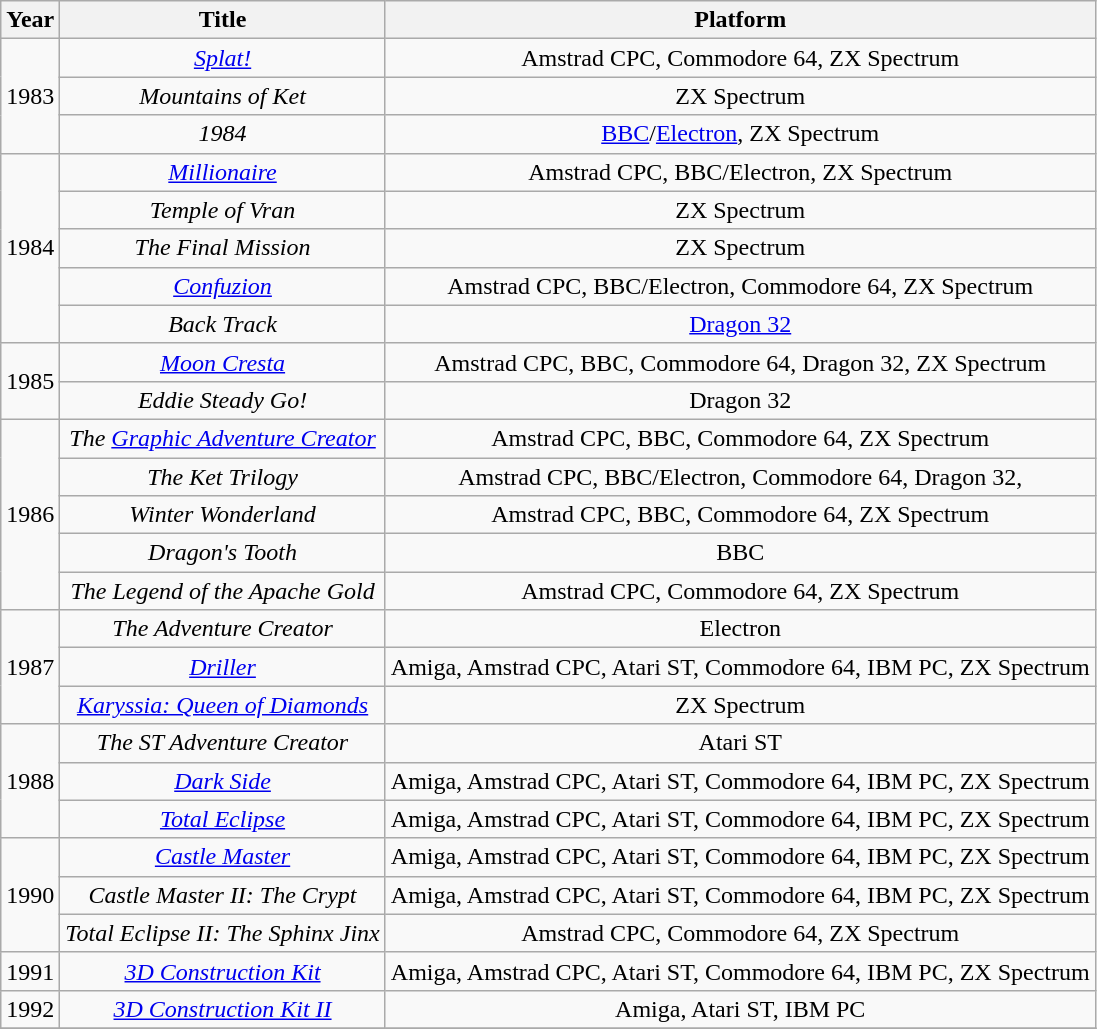<table class="wikitable" style="text-align: center; table-layout: fixed;">
<tr>
<th rowspan=1>Year</th>
<th rowspan=1>Title</th>
<th rowspan=1>Platform</th>
</tr>
<tr>
<td rowspan="3">1983</td>
<td><em><a href='#'>Splat!</a></em></td>
<td>Amstrad CPC, Commodore 64, ZX Spectrum</td>
</tr>
<tr>
<td><em>Mountains of Ket</em></td>
<td>ZX Spectrum</td>
</tr>
<tr>
<td><em>1984</em></td>
<td><a href='#'>BBC</a>/<a href='#'>Electron</a>, ZX Spectrum</td>
</tr>
<tr>
<td rowspan="5">1984</td>
<td><em><a href='#'>Millionaire</a></em></td>
<td>Amstrad CPC, BBC/Electron, ZX Spectrum</td>
</tr>
<tr>
<td><em>Temple of Vran</em></td>
<td>ZX Spectrum</td>
</tr>
<tr>
<td><em>The Final Mission</em></td>
<td>ZX Spectrum</td>
</tr>
<tr>
<td><em><a href='#'>Confuzion</a></em></td>
<td>Amstrad CPC, BBC/Electron, Commodore 64, ZX Spectrum</td>
</tr>
<tr>
<td><em>Back Track</em></td>
<td><a href='#'>Dragon 32</a></td>
</tr>
<tr>
<td rowspan="2">1985</td>
<td><em><a href='#'>Moon Cresta</a></em></td>
<td>Amstrad CPC, BBC, Commodore 64, Dragon 32, ZX Spectrum</td>
</tr>
<tr>
<td><em>Eddie Steady Go!</em></td>
<td>Dragon 32</td>
</tr>
<tr>
<td rowspan="5">1986</td>
<td><em>The <a href='#'>Graphic Adventure Creator</a></em></td>
<td>Amstrad CPC, BBC, Commodore 64, ZX Spectrum</td>
</tr>
<tr>
<td><em>The Ket Trilogy</em></td>
<td>Amstrad CPC, BBC/Electron, Commodore 64, Dragon 32,</td>
</tr>
<tr>
<td><em>Winter Wonderland</em></td>
<td>Amstrad CPC, BBC, Commodore 64, ZX Spectrum</td>
</tr>
<tr>
<td><em>Dragon's Tooth</em></td>
<td>BBC</td>
</tr>
<tr>
<td><em>The Legend of the Apache Gold</em></td>
<td>Amstrad CPC, Commodore 64, ZX Spectrum</td>
</tr>
<tr>
<td rowspan="3">1987</td>
<td><em>The Adventure Creator</em></td>
<td>Electron</td>
</tr>
<tr>
<td><em><a href='#'>Driller</a></em></td>
<td>Amiga, Amstrad CPC, Atari ST, Commodore 64, IBM PC, ZX Spectrum</td>
</tr>
<tr>
<td><em><a href='#'>Karyssia: Queen of Diamonds</a></em></td>
<td>ZX Spectrum</td>
</tr>
<tr>
<td rowspan="3">1988</td>
<td><em>The ST Adventure Creator</em></td>
<td>Atari ST</td>
</tr>
<tr>
<td><em><a href='#'>Dark Side</a></em></td>
<td>Amiga, Amstrad CPC, Atari ST, Commodore 64, IBM PC, ZX Spectrum</td>
</tr>
<tr>
<td><em><a href='#'>Total Eclipse</a></em></td>
<td>Amiga, Amstrad CPC, Atari ST, Commodore 64, IBM PC, ZX Spectrum</td>
</tr>
<tr>
<td rowspan="3">1990</td>
<td><em><a href='#'>Castle Master</a></em></td>
<td>Amiga, Amstrad CPC, Atari ST, Commodore 64, IBM PC, ZX Spectrum</td>
</tr>
<tr>
<td><em>Castle Master II: The Crypt</em></td>
<td>Amiga, Amstrad CPC, Atari ST, Commodore 64, IBM PC, ZX Spectrum</td>
</tr>
<tr>
<td><em>Total Eclipse II: The Sphinx Jinx</em></td>
<td>Amstrad CPC, Commodore 64, ZX Spectrum</td>
</tr>
<tr>
<td>1991</td>
<td><em><a href='#'>3D Construction Kit</a></em></td>
<td>Amiga, Amstrad CPC, Atari ST, Commodore 64, IBM PC, ZX Spectrum</td>
</tr>
<tr>
<td>1992</td>
<td><em><a href='#'>3D Construction Kit II</a></em></td>
<td>Amiga, Atari ST, IBM PC</td>
</tr>
<tr>
</tr>
</table>
